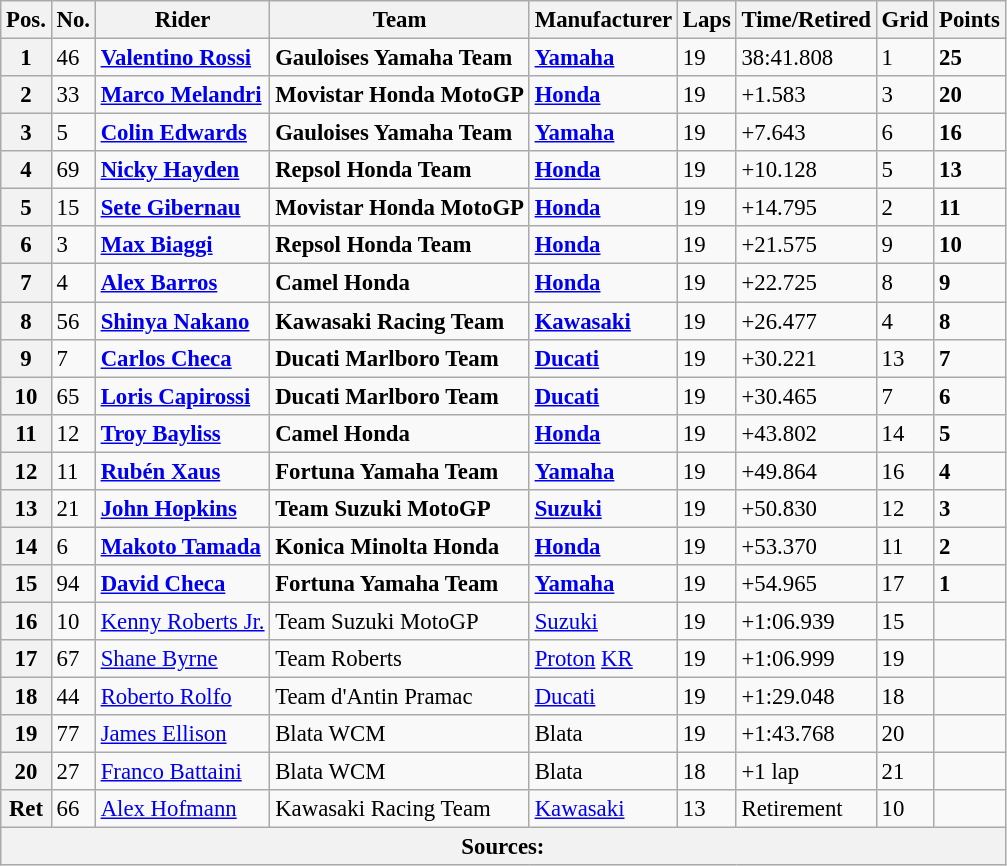<table class="wikitable" style="font-size: 95%;">
<tr>
<th>Pos.</th>
<th>No.</th>
<th>Rider</th>
<th>Team</th>
<th>Manufacturer</th>
<th>Laps</th>
<th>Time/Retired</th>
<th>Grid</th>
<th>Points</th>
</tr>
<tr>
<th>1</th>
<td>46</td>
<td> <strong><a href='#'>Valentino Rossi</a></strong></td>
<td><strong>Gauloises Yamaha Team</strong></td>
<td><strong><a href='#'>Yamaha</a></strong></td>
<td>19</td>
<td>38:41.808</td>
<td>1</td>
<td><strong>25</strong></td>
</tr>
<tr>
<th>2</th>
<td>33</td>
<td> <strong><a href='#'>Marco Melandri</a></strong></td>
<td><strong>Movistar Honda MotoGP</strong></td>
<td><strong><a href='#'>Honda</a></strong></td>
<td>19</td>
<td>+1.583</td>
<td>3</td>
<td><strong>20</strong></td>
</tr>
<tr>
<th>3</th>
<td>5</td>
<td> <strong><a href='#'>Colin Edwards</a></strong></td>
<td><strong>Gauloises Yamaha Team</strong></td>
<td><strong><a href='#'>Yamaha</a></strong></td>
<td>19</td>
<td>+7.643</td>
<td>6</td>
<td><strong>16</strong></td>
</tr>
<tr>
<th>4</th>
<td>69</td>
<td> <strong><a href='#'>Nicky Hayden</a></strong></td>
<td><strong>Repsol Honda Team</strong></td>
<td><strong><a href='#'>Honda</a></strong></td>
<td>19</td>
<td>+10.128</td>
<td>5</td>
<td><strong>13</strong></td>
</tr>
<tr>
<th>5</th>
<td>15</td>
<td> <strong><a href='#'>Sete Gibernau</a></strong></td>
<td><strong>Movistar Honda MotoGP</strong></td>
<td><strong><a href='#'>Honda</a></strong></td>
<td>19</td>
<td>+14.795</td>
<td>2</td>
<td><strong>11</strong></td>
</tr>
<tr>
<th>6</th>
<td>3</td>
<td> <strong><a href='#'>Max Biaggi</a></strong></td>
<td><strong>Repsol Honda Team</strong></td>
<td><strong><a href='#'>Honda</a></strong></td>
<td>19</td>
<td>+21.575</td>
<td>9</td>
<td><strong>10</strong></td>
</tr>
<tr>
<th>7</th>
<td>4</td>
<td> <strong><a href='#'>Alex Barros</a></strong></td>
<td><strong>Camel Honda</strong></td>
<td><strong><a href='#'>Honda</a></strong></td>
<td>19</td>
<td>+22.725</td>
<td>8</td>
<td><strong>9</strong></td>
</tr>
<tr>
<th>8</th>
<td>56</td>
<td> <strong><a href='#'>Shinya Nakano</a></strong></td>
<td><strong>Kawasaki Racing Team</strong></td>
<td><strong><a href='#'>Kawasaki</a></strong></td>
<td>19</td>
<td>+26.477</td>
<td>4</td>
<td><strong>8</strong></td>
</tr>
<tr>
<th>9</th>
<td>7</td>
<td> <strong><a href='#'>Carlos Checa</a></strong></td>
<td><strong>Ducati Marlboro Team</strong></td>
<td><strong><a href='#'>Ducati</a></strong></td>
<td>19</td>
<td>+30.221</td>
<td>13</td>
<td><strong>7</strong></td>
</tr>
<tr>
<th>10</th>
<td>65</td>
<td> <strong><a href='#'>Loris Capirossi</a></strong></td>
<td><strong>Ducati Marlboro Team</strong></td>
<td><strong><a href='#'>Ducati</a></strong></td>
<td>19</td>
<td>+30.465</td>
<td>7</td>
<td><strong>6</strong></td>
</tr>
<tr>
<th>11</th>
<td>12</td>
<td> <strong><a href='#'>Troy Bayliss</a></strong></td>
<td><strong>Camel Honda</strong></td>
<td><strong><a href='#'>Honda</a></strong></td>
<td>19</td>
<td>+43.802</td>
<td>14</td>
<td><strong>5</strong></td>
</tr>
<tr>
<th>12</th>
<td>11</td>
<td> <strong><a href='#'>Rubén Xaus</a></strong></td>
<td><strong>Fortuna Yamaha Team</strong></td>
<td><strong><a href='#'>Yamaha</a></strong></td>
<td>19</td>
<td>+49.864</td>
<td>16</td>
<td><strong>4</strong></td>
</tr>
<tr>
<th>13</th>
<td>21</td>
<td> <strong><a href='#'>John Hopkins</a></strong></td>
<td><strong>Team Suzuki MotoGP</strong></td>
<td><strong><a href='#'>Suzuki</a></strong></td>
<td>19</td>
<td>+50.830</td>
<td>12</td>
<td><strong>3</strong></td>
</tr>
<tr>
<th>14</th>
<td>6</td>
<td> <strong><a href='#'>Makoto Tamada</a></strong></td>
<td><strong>Konica Minolta Honda</strong></td>
<td><strong><a href='#'>Honda</a></strong></td>
<td>19</td>
<td>+53.370</td>
<td>11</td>
<td><strong>2</strong></td>
</tr>
<tr>
<th>15</th>
<td>94</td>
<td> <strong><a href='#'>David Checa</a></strong></td>
<td><strong>Fortuna Yamaha Team</strong></td>
<td><strong><a href='#'>Yamaha</a></strong></td>
<td>19</td>
<td>+54.965</td>
<td>17</td>
<td><strong>1</strong></td>
</tr>
<tr>
<th>16</th>
<td>10</td>
<td> <a href='#'>Kenny Roberts Jr.</a></td>
<td>Team Suzuki MotoGP</td>
<td><a href='#'>Suzuki</a></td>
<td>19</td>
<td>+1:06.939</td>
<td>15</td>
<td></td>
</tr>
<tr>
<th>17</th>
<td>67</td>
<td> <a href='#'>Shane Byrne</a></td>
<td>Team Roberts</td>
<td><a href='#'>Proton</a> <a href='#'>KR</a></td>
<td>19</td>
<td>+1:06.999</td>
<td>19</td>
<td></td>
</tr>
<tr>
<th>18</th>
<td>44</td>
<td> <a href='#'>Roberto Rolfo</a></td>
<td>Team d'Antin Pramac</td>
<td><a href='#'>Ducati</a></td>
<td>19</td>
<td>+1:29.048</td>
<td>18</td>
<td></td>
</tr>
<tr>
<th>19</th>
<td>77</td>
<td> <a href='#'>James Ellison</a></td>
<td>Blata WCM</td>
<td>Blata</td>
<td>19</td>
<td>+1:43.768</td>
<td>20</td>
<td></td>
</tr>
<tr>
<th>20</th>
<td>27</td>
<td> <a href='#'>Franco Battaini</a></td>
<td>Blata WCM</td>
<td>Blata</td>
<td>18</td>
<td>+1 lap</td>
<td>21</td>
<td></td>
</tr>
<tr>
<th>Ret</th>
<td>66</td>
<td> <a href='#'>Alex Hofmann</a></td>
<td>Kawasaki Racing Team</td>
<td><a href='#'>Kawasaki</a></td>
<td>13</td>
<td>Retirement</td>
<td>10</td>
<td></td>
</tr>
<tr>
<th colspan=9>Sources: </th>
</tr>
</table>
